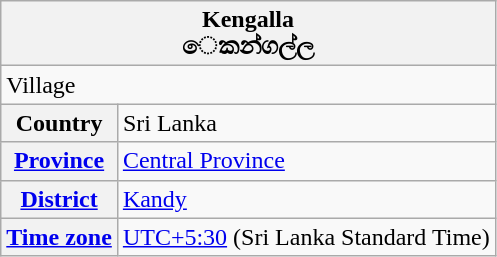<table class="wikitable">
<tr>
<th colspan="2">Kengalla<br>ෙකන්ගල්ල</th>
</tr>
<tr>
<td colspan="2">Village</td>
</tr>
<tr>
<th>Country</th>
<td>Sri Lanka</td>
</tr>
<tr>
<th><a href='#'>Province</a></th>
<td><a href='#'>Central Province</a></td>
</tr>
<tr>
<th><a href='#'>District</a></th>
<td><a href='#'>Kandy</a></td>
</tr>
<tr>
<th><a href='#'>Time zone</a></th>
<td><a href='#'>UTC+5:30</a> (Sri Lanka Standard Time)</td>
</tr>
</table>
